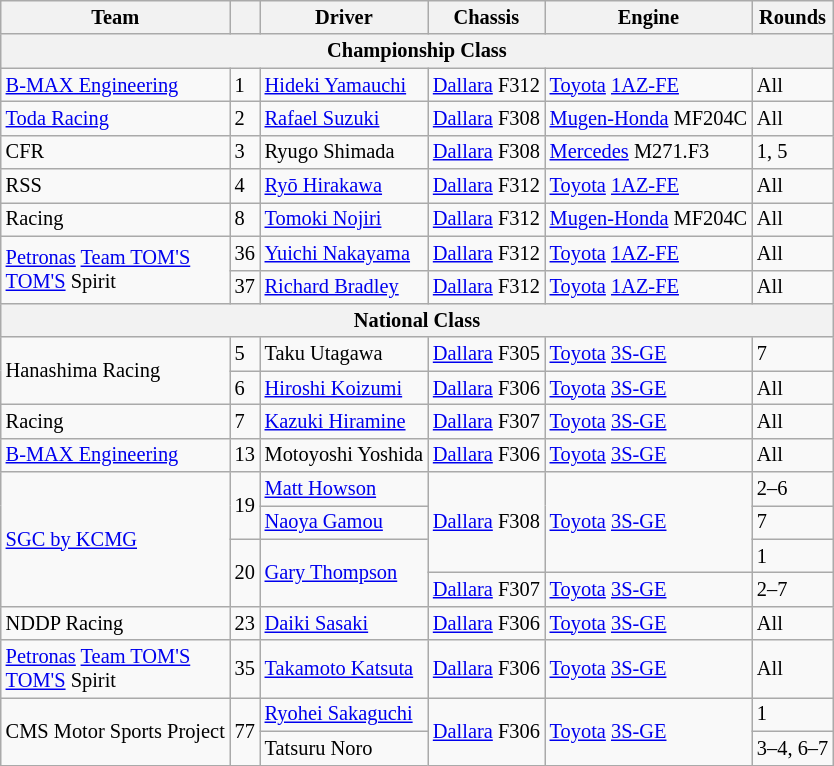<table class="wikitable" style="font-size: 85%;">
<tr>
<th>Team</th>
<th></th>
<th>Driver</th>
<th>Chassis</th>
<th>Engine</th>
<th>Rounds</th>
</tr>
<tr>
<th colspan=6>Championship Class</th>
</tr>
<tr>
<td><a href='#'>B-MAX Engineering</a></td>
<td>1</td>
<td> <a href='#'>Hideki Yamauchi</a></td>
<td><a href='#'>Dallara</a> F312</td>
<td><a href='#'>Toyota</a> <a href='#'>1AZ-FE</a></td>
<td>All</td>
</tr>
<tr>
<td><a href='#'>Toda Racing</a></td>
<td>2</td>
<td> <a href='#'>Rafael Suzuki</a></td>
<td><a href='#'>Dallara</a> F308</td>
<td><a href='#'>Mugen-Honda</a> MF204C</td>
<td>All</td>
</tr>
<tr>
<td>CFR</td>
<td>3</td>
<td> Ryugo Shimada</td>
<td><a href='#'>Dallara</a> F308</td>
<td><a href='#'>Mercedes</a> M271.F3</td>
<td>1, 5</td>
</tr>
<tr>
<td>RSS</td>
<td>4</td>
<td> <a href='#'>Ryō Hirakawa</a></td>
<td><a href='#'>Dallara</a> F312</td>
<td><a href='#'>Toyota</a> <a href='#'>1AZ-FE</a></td>
<td>All</td>
</tr>
<tr>
<td> Racing</td>
<td>8</td>
<td> <a href='#'>Tomoki Nojiri</a></td>
<td><a href='#'>Dallara</a> F312</td>
<td><a href='#'>Mugen-Honda</a> MF204C</td>
<td>All</td>
</tr>
<tr>
<td rowspan=2><a href='#'>Petronas</a> <a href='#'>Team TOM'S</a><br><a href='#'>TOM'S</a> Spirit</td>
<td>36</td>
<td> <a href='#'>Yuichi Nakayama</a></td>
<td><a href='#'>Dallara</a> F312</td>
<td><a href='#'>Toyota</a> <a href='#'>1AZ-FE</a></td>
<td>All</td>
</tr>
<tr>
<td>37</td>
<td> <a href='#'>Richard Bradley</a></td>
<td><a href='#'>Dallara</a> F312</td>
<td><a href='#'>Toyota</a> <a href='#'>1AZ-FE</a></td>
<td>All</td>
</tr>
<tr>
<th colspan=6>National Class</th>
</tr>
<tr>
<td rowspan=2>Hanashima Racing</td>
<td>5</td>
<td> Taku Utagawa</td>
<td><a href='#'>Dallara</a> F305</td>
<td><a href='#'>Toyota</a> <a href='#'>3S-GE</a></td>
<td>7</td>
</tr>
<tr>
<td>6</td>
<td> <a href='#'>Hiroshi Koizumi</a></td>
<td><a href='#'>Dallara</a> F306</td>
<td><a href='#'>Toyota</a> <a href='#'>3S-GE</a></td>
<td>All</td>
</tr>
<tr>
<td> Racing</td>
<td>7</td>
<td> <a href='#'>Kazuki Hiramine</a></td>
<td><a href='#'>Dallara</a> F307</td>
<td><a href='#'>Toyota</a> <a href='#'>3S-GE</a></td>
<td>All</td>
</tr>
<tr>
<td><a href='#'>B-MAX Engineering</a></td>
<td>13</td>
<td> Motoyoshi Yoshida</td>
<td><a href='#'>Dallara</a> F306</td>
<td><a href='#'>Toyota</a> <a href='#'>3S-GE</a></td>
<td>All</td>
</tr>
<tr>
<td rowspan=4><a href='#'>SGC by KCMG</a></td>
<td rowspan=2>19</td>
<td> <a href='#'>Matt Howson</a></td>
<td rowspan=3><a href='#'>Dallara</a> F308</td>
<td rowspan=3><a href='#'>Toyota</a> <a href='#'>3S-GE</a></td>
<td>2–6</td>
</tr>
<tr>
<td> <a href='#'>Naoya Gamou</a></td>
<td>7</td>
</tr>
<tr>
<td rowspan=2>20</td>
<td rowspan=2> <a href='#'>Gary Thompson</a></td>
<td>1</td>
</tr>
<tr>
<td><a href='#'>Dallara</a> F307</td>
<td><a href='#'>Toyota</a> <a href='#'>3S-GE</a></td>
<td>2–7</td>
</tr>
<tr>
<td>NDDP Racing</td>
<td>23</td>
<td> <a href='#'>Daiki Sasaki</a></td>
<td><a href='#'>Dallara</a> F306</td>
<td><a href='#'>Toyota</a> <a href='#'>3S-GE</a></td>
<td>All</td>
</tr>
<tr>
<td><a href='#'>Petronas</a> <a href='#'>Team TOM'S</a><br><a href='#'>TOM'S</a> Spirit</td>
<td>35</td>
<td> <a href='#'>Takamoto Katsuta</a></td>
<td><a href='#'>Dallara</a> F306</td>
<td><a href='#'>Toyota</a> <a href='#'>3S-GE</a></td>
<td>All</td>
</tr>
<tr>
<td rowspan=2>CMS Motor Sports Project</td>
<td rowspan=2>77</td>
<td> <a href='#'>Ryohei Sakaguchi</a></td>
<td rowspan=2><a href='#'>Dallara</a> F306</td>
<td rowspan=2><a href='#'>Toyota</a> <a href='#'>3S-GE</a></td>
<td>1</td>
</tr>
<tr>
<td> Tatsuru Noro</td>
<td>3–4, 6–7</td>
</tr>
</table>
